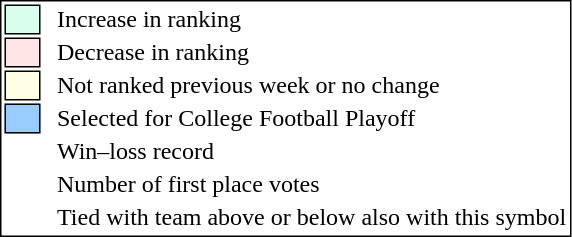<table style="border:1px solid black;">
<tr>
<td style="background:#D8FFEB; width:20px; border:1px solid black;"></td>
<td> </td>
<td>Increase in ranking</td>
</tr>
<tr>
<td style="background:#FFE6E6; width:20px; border:1px solid black;"></td>
<td> </td>
<td>Decrease in ranking</td>
</tr>
<tr>
<td style="background:#FFFFE6; width:20px; border:1px solid black;"></td>
<td> </td>
<td>Not ranked previous week or no change</td>
</tr>
<tr>
<td style="background:#9cf; width:20px; border:1px solid black;"></td>
<td> </td>
<td>Selected for College Football Playoff</td>
</tr>
<tr>
<td></td>
<td> </td>
<td>Win–loss record</td>
</tr>
<tr>
<td></td>
<td> </td>
<td>Number of first place votes</td>
</tr>
<tr>
<td></td>
<td></td>
<td>Tied with team above or below also with this symbol</td>
</tr>
</table>
